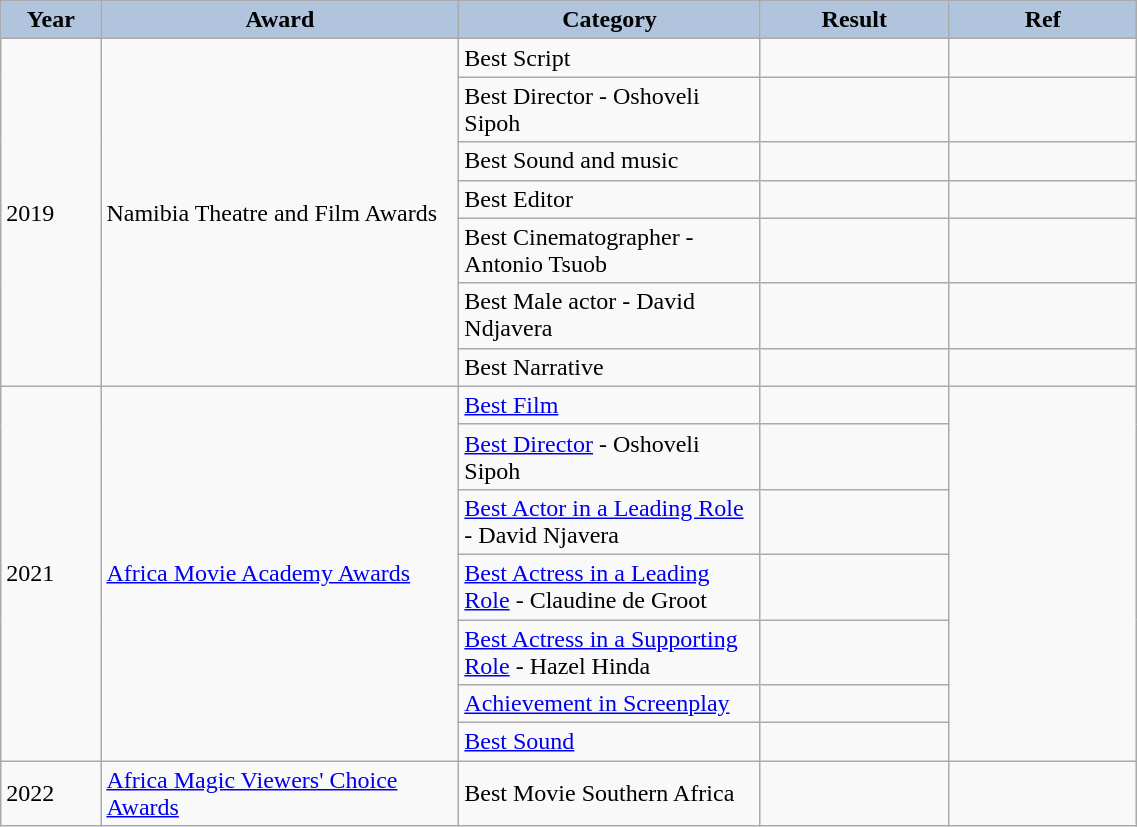<table class="wikitable" width="60%">
<tr>
<th style="width:10pt; background:LightSteelBlue;">Year</th>
<th style="width:100pt; background:LightSteelBlue;">Award</th>
<th style="width:40pt; background:LightSteelBlue;">Category</th>
<th style="width:50pt; background:LightSteelBlue;">Result</th>
<th style="width:50pt; background:LightSteelBlue;">Ref</th>
</tr>
<tr>
<td rowspan="7">2019</td>
<td rowspan="7">Namibia Theatre and Film Awards</td>
<td>Best Script</td>
<td></td>
<td></td>
</tr>
<tr>
<td>Best Director - Oshoveli Sipoh</td>
<td></td>
<td></td>
</tr>
<tr>
<td>Best Sound and music</td>
<td></td>
<td></td>
</tr>
<tr>
<td>Best Editor</td>
<td></td>
<td></td>
</tr>
<tr>
<td>Best Cinematographer - Antonio Tsuob</td>
<td></td>
<td></td>
</tr>
<tr>
<td>Best Male actor - David Ndjavera</td>
<td></td>
<td></td>
</tr>
<tr>
<td>Best Narrative</td>
<td></td>
<td></td>
</tr>
<tr>
<td rowspan="7">2021</td>
<td rowspan="7"><a href='#'>Africa Movie Academy Awards</a></td>
<td><a href='#'>Best Film</a></td>
<td></td>
<td rowspan="7"></td>
</tr>
<tr>
<td><a href='#'>Best Director</a> - Oshoveli Sipoh</td>
<td></td>
</tr>
<tr>
<td><a href='#'>Best Actor in a Leading Role</a> - David Njavera</td>
<td></td>
</tr>
<tr>
<td><a href='#'>Best Actress in a Leading Role</a> - Claudine de Groot</td>
<td></td>
</tr>
<tr>
<td><a href='#'>Best Actress in a Supporting Role</a> - Hazel Hinda</td>
<td></td>
</tr>
<tr>
<td><a href='#'>Achievement in Screenplay</a></td>
<td></td>
</tr>
<tr>
<td><a href='#'>Best Sound</a></td>
<td></td>
</tr>
<tr>
<td>2022</td>
<td><a href='#'>Africa Magic Viewers' Choice Awards</a></td>
<td>Best Movie Southern Africa</td>
<td></td>
<td></td>
</tr>
</table>
